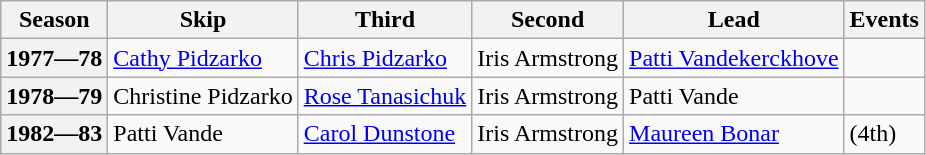<table class="wikitable">
<tr>
<th scope="col">Season</th>
<th scope="col">Skip</th>
<th scope="col">Third</th>
<th scope="col">Second</th>
<th scope="col">Lead</th>
<th scope="col">Events</th>
</tr>
<tr>
<th scope="row">1977—78</th>
<td><a href='#'>Cathy Pidzarko</a></td>
<td><a href='#'>Chris Pidzarko</a></td>
<td>Iris Armstrong</td>
<td><a href='#'>Patti Vandekerckhove</a></td>
<td> </td>
</tr>
<tr>
<th scope="row">1978—79</th>
<td>Christine Pidzarko</td>
<td><a href='#'>Rose Tanasichuk</a></td>
<td>Iris Armstrong</td>
<td>Patti Vande</td>
<td> </td>
</tr>
<tr>
<th scope="row">1982—83</th>
<td>Patti Vande</td>
<td><a href='#'>Carol Dunstone</a></td>
<td>Iris Armstrong</td>
<td><a href='#'>Maureen Bonar</a></td>
<td> (4th)</td>
</tr>
</table>
